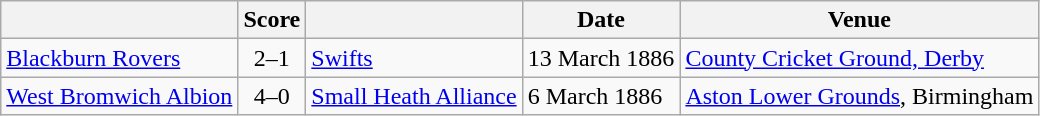<table class="wikitable">
<tr>
<th></th>
<th>Score</th>
<th></th>
<th>Date</th>
<th>Venue</th>
</tr>
<tr>
<td><a href='#'>Blackburn Rovers</a></td>
<td align=center>2–1</td>
<td><a href='#'>Swifts</a></td>
<td>13 March 1886</td>
<td><a href='#'>County Cricket Ground, Derby</a></td>
</tr>
<tr>
<td><a href='#'>West Bromwich Albion</a></td>
<td align=center>4–0</td>
<td><a href='#'>Small Heath Alliance</a></td>
<td>6 March 1886</td>
<td><a href='#'>Aston Lower Grounds</a>, Birmingham</td>
</tr>
</table>
